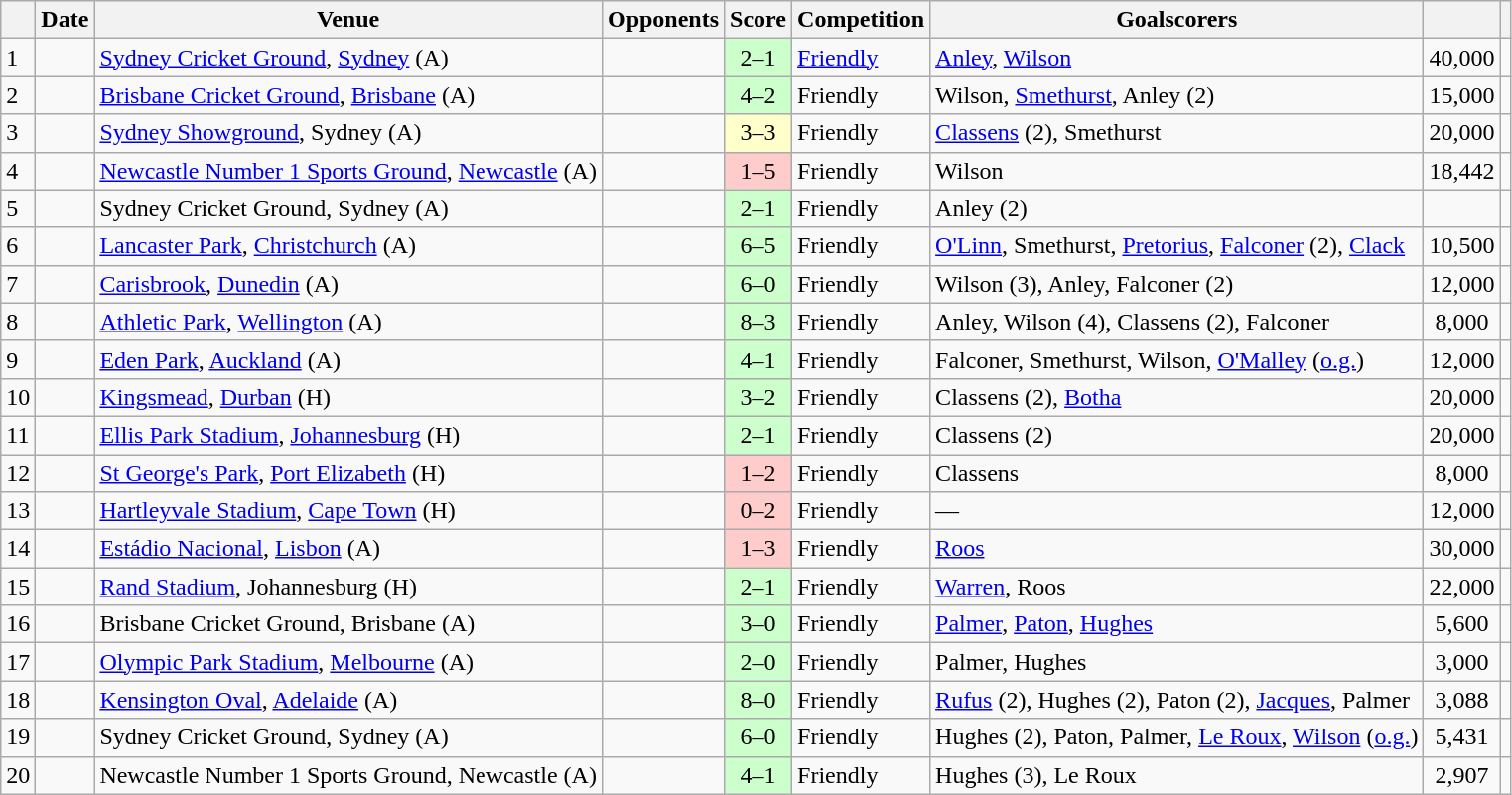<table class="wikitable sortable">
<tr>
<th></th>
<th>Date</th>
<th>Venue</th>
<th>Opponents</th>
<th>Score</th>
<th>Competition</th>
<th class=unsortable>Goalscorers</th>
<th></th>
<th class=unsortable></th>
</tr>
<tr>
<td>1</td>
<td></td>
<td><a href='#'>Sydney Cricket Ground</a>, <a href='#'>Sydney</a> (A)</td>
<td></td>
<td align=center bgcolor=#ccffcc>2–1</td>
<td><a href='#'>Friendly</a></td>
<td><a href='#'>Anley</a>, <a href='#'>Wilson</a></td>
<td align=center>40,000</td>
<td></td>
</tr>
<tr>
<td>2</td>
<td></td>
<td><a href='#'>Brisbane Cricket Ground</a>, <a href='#'>Brisbane</a> (A)</td>
<td></td>
<td align=center bgcolor=#ccffcc>4–2</td>
<td>Friendly</td>
<td>Wilson, <a href='#'>Smethurst</a>, Anley (2)</td>
<td align=center>15,000</td>
<td></td>
</tr>
<tr>
<td>3</td>
<td></td>
<td><a href='#'>Sydney Showground</a>, Sydney (A)</td>
<td></td>
<td align=center bgcolor=#ffffcc>3–3</td>
<td>Friendly</td>
<td><a href='#'>Classens</a> (2), Smethurst</td>
<td align=center>20,000</td>
<td></td>
</tr>
<tr>
<td>4</td>
<td></td>
<td><a href='#'>Newcastle Number 1 Sports Ground</a>, <a href='#'>Newcastle</a> (A)</td>
<td></td>
<td align=center bgcolor=#ffcccc>1–5</td>
<td>Friendly</td>
<td>Wilson</td>
<td align=center>18,442</td>
<td></td>
</tr>
<tr>
<td>5</td>
<td></td>
<td>Sydney Cricket Ground, Sydney (A)</td>
<td></td>
<td align=center bgcolor=#ccffcc>2–1</td>
<td>Friendly</td>
<td>Anley (2)</td>
<td></td>
<td></td>
</tr>
<tr>
<td>6</td>
<td></td>
<td><a href='#'>Lancaster Park</a>, <a href='#'>Christchurch</a> (A)</td>
<td></td>
<td align=center bgcolor=#ccffcc>6–5</td>
<td>Friendly</td>
<td><a href='#'>O'Linn</a>, Smethurst, <a href='#'>Pretorius</a>, <a href='#'>Falconer</a> (2), <a href='#'>Clack</a></td>
<td align=center>10,500</td>
<td></td>
</tr>
<tr>
<td>7</td>
<td></td>
<td><a href='#'>Carisbrook</a>, <a href='#'>Dunedin</a> (A)</td>
<td></td>
<td align=center bgcolor=#ccffcc>6–0</td>
<td>Friendly</td>
<td>Wilson (3), Anley, Falconer (2)</td>
<td align=center>12,000</td>
<td></td>
</tr>
<tr>
<td>8</td>
<td></td>
<td><a href='#'>Athletic Park</a>, <a href='#'>Wellington</a> (A)</td>
<td></td>
<td align=center bgcolor=#ccffcc>8–3</td>
<td>Friendly</td>
<td>Anley, Wilson (4), Classens (2), Falconer</td>
<td align=center>8,000</td>
<td></td>
</tr>
<tr>
<td>9</td>
<td></td>
<td><a href='#'>Eden Park</a>, <a href='#'>Auckland</a> (A)</td>
<td></td>
<td align=center bgcolor=#ccffcc>4–1</td>
<td>Friendly</td>
<td>Falconer, Smethurst, Wilson, <a href='#'>O'Malley</a> (<a href='#'>o.g.</a>)</td>
<td>12,000</td>
<td></td>
</tr>
<tr>
<td>10</td>
<td></td>
<td><a href='#'>Kingsmead</a>, <a href='#'>Durban</a> (H)</td>
<td></td>
<td align=center bgcolor=#ccffcc>3–2</td>
<td>Friendly</td>
<td>Classens (2), <a href='#'>Botha</a></td>
<td align=center>20,000</td>
<td></td>
</tr>
<tr>
<td>11</td>
<td></td>
<td><a href='#'>Ellis Park Stadium</a>, <a href='#'>Johannesburg</a> (H)</td>
<td></td>
<td align=center bgcolor=#ccffcc>2–1</td>
<td>Friendly</td>
<td>Classens (2)</td>
<td align=center>20,000</td>
<td></td>
</tr>
<tr>
<td>12</td>
<td></td>
<td><a href='#'>St George's Park</a>, <a href='#'>Port Elizabeth</a> (H)</td>
<td></td>
<td align=center bgcolor=#ffcccc>1–2</td>
<td>Friendly</td>
<td>Classens</td>
<td align=center>8,000</td>
<td></td>
</tr>
<tr>
<td>13</td>
<td></td>
<td><a href='#'>Hartleyvale Stadium</a>, <a href='#'>Cape Town</a> (H)</td>
<td></td>
<td align=center bgcolor=#ffcccc>0–2</td>
<td>Friendly</td>
<td>—</td>
<td align=center>12,000</td>
<td></td>
</tr>
<tr>
<td>14</td>
<td></td>
<td><a href='#'>Estádio Nacional</a>, <a href='#'>Lisbon</a> (A)</td>
<td></td>
<td align=center bgcolor=#ffcccc>1–3</td>
<td>Friendly</td>
<td><a href='#'>Roos</a></td>
<td align=center>30,000</td>
<td></td>
</tr>
<tr>
<td>15</td>
<td></td>
<td><a href='#'>Rand Stadium</a>, Johannesburg (H)</td>
<td></td>
<td align=center bgcolor=#ccffcc>2–1</td>
<td>Friendly</td>
<td><a href='#'>Warren</a>, Roos</td>
<td align=center>22,000</td>
<td></td>
</tr>
<tr>
<td>16</td>
<td></td>
<td>Brisbane Cricket Ground, Brisbane (A)</td>
<td></td>
<td align=center bgcolor=#ccffcc>3–0</td>
<td>Friendly</td>
<td><a href='#'>Palmer</a>, <a href='#'>Paton</a>, <a href='#'>Hughes</a></td>
<td align=center>5,600</td>
<td></td>
</tr>
<tr>
<td>17</td>
<td></td>
<td><a href='#'>Olympic Park Stadium</a>, <a href='#'>Melbourne</a> (A)</td>
<td></td>
<td align=center bgcolor=#ccffcc>2–0</td>
<td>Friendly</td>
<td>Palmer, Hughes</td>
<td align=center>3,000</td>
<td></td>
</tr>
<tr>
<td>18</td>
<td></td>
<td><a href='#'>Kensington Oval</a>, <a href='#'>Adelaide</a> (A)</td>
<td></td>
<td align=center bgcolor=#ccffcc>8–0</td>
<td>Friendly</td>
<td><a href='#'>Rufus</a> (2), Hughes (2), Paton (2), <a href='#'>Jacques</a>, Palmer</td>
<td align=center>3,088</td>
<td></td>
</tr>
<tr>
<td>19</td>
<td></td>
<td>Sydney Cricket Ground, Sydney (A)</td>
<td></td>
<td align=center bgcolor=#ccffcc>6–0</td>
<td>Friendly</td>
<td>Hughes (2), Paton, Palmer, <a href='#'>Le Roux</a>, <a href='#'>Wilson</a> (<a href='#'>o.g.</a>)</td>
<td align=center>5,431</td>
<td></td>
</tr>
<tr>
<td>20</td>
<td></td>
<td>Newcastle Number 1 Sports Ground, Newcastle (A)</td>
<td></td>
<td align=center bgcolor=#ccffcc>4–1</td>
<td>Friendly</td>
<td>Hughes (3), Le Roux</td>
<td align=center>2,907</td>
<td></td>
</tr>
</table>
